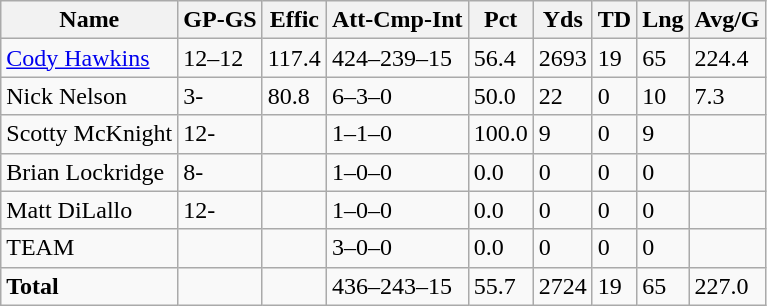<table class="wikitable" style="white-space:nowrap;">
<tr>
<th>Name</th>
<th>GP-GS</th>
<th>Effic</th>
<th>Att-Cmp-Int</th>
<th>Pct</th>
<th>Yds</th>
<th>TD</th>
<th>Lng</th>
<th>Avg/G</th>
</tr>
<tr>
<td><a href='#'>Cody Hawkins</a></td>
<td>12–12</td>
<td>117.4</td>
<td>424–239–15</td>
<td>56.4</td>
<td>2693</td>
<td>19</td>
<td>65</td>
<td>224.4</td>
</tr>
<tr>
<td>Nick Nelson</td>
<td>3-</td>
<td>80.8</td>
<td>6–3–0</td>
<td>50.0</td>
<td>22</td>
<td>0</td>
<td>10</td>
<td>7.3</td>
</tr>
<tr>
<td>Scotty McKnight</td>
<td>12-</td>
<td></td>
<td>1–1–0</td>
<td>100.0</td>
<td>9</td>
<td>0</td>
<td>9</td>
<td></td>
</tr>
<tr>
<td>Brian Lockridge</td>
<td>8-</td>
<td></td>
<td>1–0–0</td>
<td>0.0</td>
<td>0</td>
<td>0</td>
<td>0</td>
<td></td>
</tr>
<tr>
<td>Matt DiLallo</td>
<td>12-</td>
<td></td>
<td>1–0–0</td>
<td>0.0</td>
<td>0</td>
<td>0</td>
<td>0</td>
<td></td>
</tr>
<tr>
<td>TEAM</td>
<td></td>
<td></td>
<td>3–0–0</td>
<td>0.0</td>
<td>0</td>
<td>0</td>
<td>0</td>
<td></td>
</tr>
<tr>
<td><strong>Total</strong></td>
<td></td>
<td></td>
<td>436–243–15</td>
<td>55.7</td>
<td>2724</td>
<td>19</td>
<td>65</td>
<td>227.0</td>
</tr>
</table>
